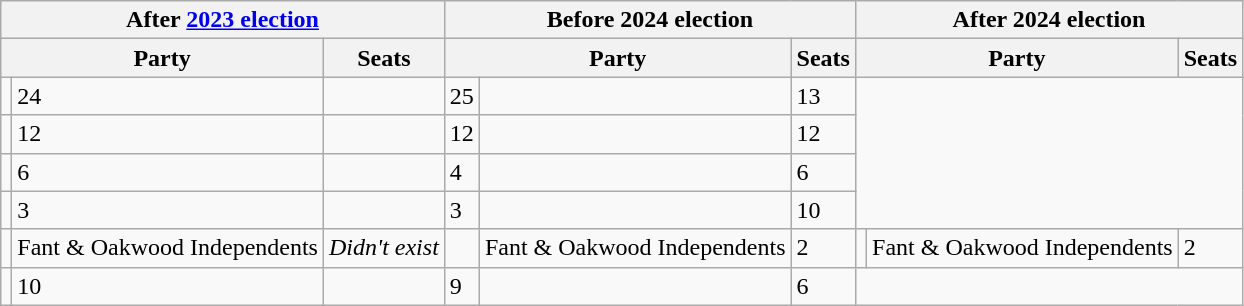<table class="wikitable">
<tr>
<th colspan="3">After <a href='#'>2023 election</a></th>
<th colspan="3">Before 2024 election</th>
<th colspan="3">After 2024 election</th>
</tr>
<tr>
<th colspan="2">Party</th>
<th>Seats</th>
<th colspan="2">Party</th>
<th>Seats</th>
<th colspan="2">Party</th>
<th>Seats</th>
</tr>
<tr>
<td></td>
<td>24</td>
<td></td>
<td>25</td>
<td></td>
<td>13</td>
</tr>
<tr>
<td></td>
<td>12</td>
<td></td>
<td>12</td>
<td></td>
<td>12</td>
</tr>
<tr>
<td></td>
<td>6</td>
<td></td>
<td>4</td>
<td></td>
<td>6</td>
</tr>
<tr>
<td></td>
<td>3</td>
<td></td>
<td>3</td>
<td></td>
<td>10</td>
</tr>
<tr>
<td></td>
<td>Fant & Oakwood Independents</td>
<td><em>Didn't exist</em></td>
<td></td>
<td>Fant & Oakwood Independents</td>
<td>2</td>
<td></td>
<td>Fant & Oakwood Independents</td>
<td>2</td>
</tr>
<tr>
<td></td>
<td>10</td>
<td></td>
<td>9</td>
<td></td>
<td>6</td>
</tr>
</table>
